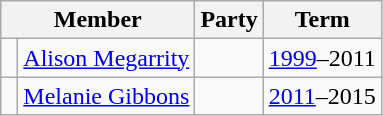<table class="wikitable">
<tr>
<th colspan="2">Member</th>
<th>Party</th>
<th>Term</th>
</tr>
<tr>
<td> </td>
<td><a href='#'>Alison Megarrity</a></td>
<td></td>
<td><a href='#'>1999</a>–2011</td>
</tr>
<tr>
<td> </td>
<td><a href='#'>Melanie Gibbons</a></td>
<td></td>
<td><a href='#'>2011</a>–2015</td>
</tr>
</table>
